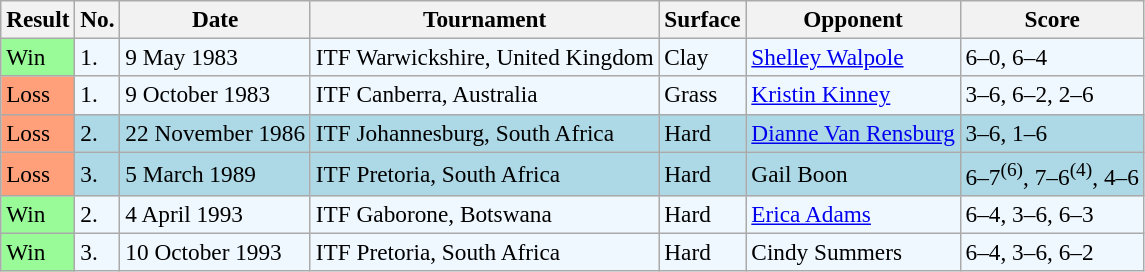<table class="sortable wikitable" style=font-size:97%>
<tr>
<th>Result</th>
<th>No.</th>
<th>Date</th>
<th>Tournament</th>
<th>Surface</th>
<th>Opponent</th>
<th class="unsortable">Score</th>
</tr>
<tr style="background:#f0f8ff;">
<td style="background:#98fb98;">Win</td>
<td>1.</td>
<td>9 May 1983</td>
<td>ITF Warwickshire, United Kingdom</td>
<td>Clay</td>
<td> <a href='#'>Shelley Walpole</a></td>
<td>6–0, 6–4</td>
</tr>
<tr style="background:#f0f8ff;">
<td style="background:#ffa07a;">Loss</td>
<td>1.</td>
<td>9 October 1983</td>
<td>ITF Canberra, Australia</td>
<td>Grass</td>
<td> <a href='#'>Kristin Kinney</a></td>
<td>3–6, 6–2, 2–6</td>
</tr>
<tr style="background:lightblue;">
<td style="background:#ffa07a;">Loss</td>
<td>2.</td>
<td>22 November 1986</td>
<td>ITF Johannesburg, South Africa</td>
<td>Hard</td>
<td> <a href='#'>Dianne Van Rensburg</a></td>
<td>3–6, 1–6</td>
</tr>
<tr style="background:lightblue;">
<td style="background:#ffa07a;">Loss</td>
<td>3.</td>
<td>5 March 1989</td>
<td>ITF Pretoria, South Africa</td>
<td>Hard</td>
<td> Gail Boon</td>
<td>6–7<sup>(6)</sup>, 7–6<sup>(4)</sup>, 4–6</td>
</tr>
<tr style="background:#f0f8ff;">
<td style="background:#98fb98;">Win</td>
<td>2.</td>
<td>4 April 1993</td>
<td>ITF Gaborone, Botswana</td>
<td>Hard</td>
<td> <a href='#'>Erica Adams</a></td>
<td>6–4, 3–6, 6–3</td>
</tr>
<tr style="background:#f0f8ff;">
<td style="background:#98fb98;">Win</td>
<td>3.</td>
<td>10 October 1993</td>
<td>ITF Pretoria, South Africa</td>
<td>Hard</td>
<td> Cindy Summers</td>
<td>6–4, 3–6, 6–2</td>
</tr>
</table>
